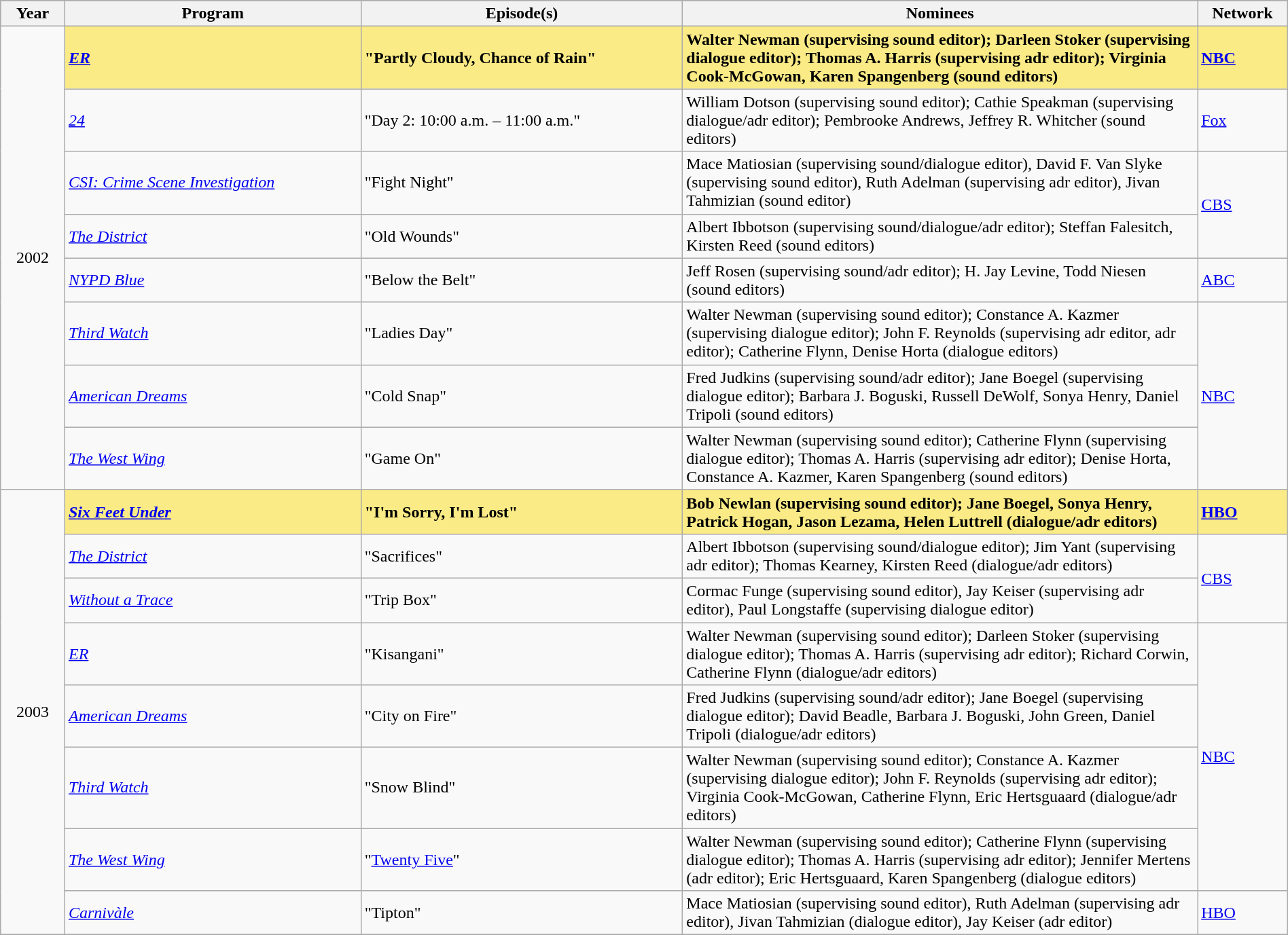<table class="wikitable" style="width:100%">
<tr bgcolor="#bebebe">
<th width="5%">Year</th>
<th width="23%">Program</th>
<th width="25%">Episode(s)</th>
<th width="40%">Nominees</th>
<th width="7%">Network</th>
</tr>
<tr>
<td rowspan=8 style="text-align:center">2002<br></td>
<td style="background:#FAEB86;"><strong><em><a href='#'>ER</a></em></strong></td>
<td style="background:#FAEB86;"><strong>"Partly Cloudy, Chance of Rain" </strong></td>
<td style="background:#FAEB86;"><strong>Walter Newman (supervising sound editor); Darleen Stoker (supervising dialogue editor); Thomas A. Harris (supervising adr editor); Virginia Cook-McGowan, Karen Spangenberg (sound editors)</strong></td>
<td style="background:#FAEB86;"><strong><a href='#'>NBC</a></strong></td>
</tr>
<tr>
<td><em><a href='#'>24</a></em></td>
<td>"Day 2: 10:00 a.m. – 11:00 a.m."</td>
<td>William Dotson (supervising sound editor); Cathie Speakman (supervising dialogue/adr editor); Pembrooke Andrews, Jeffrey R. Whitcher (sound editors)</td>
<td><a href='#'>Fox</a></td>
</tr>
<tr>
<td><em><a href='#'>CSI: Crime Scene Investigation</a></em></td>
<td>"Fight Night"</td>
<td>Mace Matiosian (supervising sound/dialogue editor), David F. Van Slyke (supervising sound editor), Ruth Adelman (supervising adr editor), Jivan Tahmizian (sound editor)</td>
<td rowspan="2"><a href='#'>CBS</a></td>
</tr>
<tr>
<td><em><a href='#'>The District</a></em></td>
<td>"Old Wounds"</td>
<td>Albert Ibbotson (supervising sound/dialogue/adr editor); Steffan Falesitch, Kirsten Reed (sound editors)</td>
</tr>
<tr>
<td><em><a href='#'>NYPD Blue</a></em></td>
<td>"Below the Belt"</td>
<td>Jeff Rosen (supervising sound/adr editor); H. Jay Levine, Todd Niesen (sound editors)</td>
<td><a href='#'>ABC</a></td>
</tr>
<tr>
<td><em><a href='#'>Third Watch</a></em></td>
<td>"Ladies Day"</td>
<td>Walter Newman (supervising sound editor); Constance A. Kazmer (supervising dialogue editor); John F. Reynolds (supervising adr editor, adr editor); Catherine Flynn, Denise Horta (dialogue editors)</td>
<td rowspan="3"><a href='#'>NBC</a></td>
</tr>
<tr>
<td><em><a href='#'>American Dreams</a></em></td>
<td>"Cold Snap"</td>
<td>Fred Judkins (supervising sound/adr editor); Jane Boegel (supervising dialogue editor); Barbara J. Boguski, Russell DeWolf, Sonya Henry, Daniel Tripoli (sound editors)</td>
</tr>
<tr>
<td><em><a href='#'>The West Wing</a></em></td>
<td>"Game On"</td>
<td>Walter Newman (supervising sound editor); Catherine Flynn (supervising dialogue editor); Thomas A. Harris (supervising adr editor); Denise Horta, Constance A. Kazmer, Karen Spangenberg (sound editors)</td>
</tr>
<tr>
<td rowspan=8 style="text-align:center">2003<br></td>
<td style="background:#FAEB86;"><strong><em><a href='#'>Six Feet Under</a></em></strong></td>
<td style="background:#FAEB86;"><strong>"I'm Sorry, I'm Lost"</strong></td>
<td style="background:#FAEB86;"><strong>Bob Newlan (supervising sound editor); Jane Boegel, Sonya Henry, Patrick Hogan, Jason Lezama, Helen Luttrell (dialogue/adr editors)</strong></td>
<td style="background:#FAEB86;"><strong><a href='#'>HBO</a></strong></td>
</tr>
<tr>
<td><em><a href='#'>The District</a></em></td>
<td>"Sacrifices"</td>
<td>Albert Ibbotson (supervising sound/dialogue editor); Jim Yant (supervising adr editor); Thomas Kearney, Kirsten Reed (dialogue/adr editors)</td>
<td rowspan="2"><a href='#'>CBS</a></td>
</tr>
<tr>
<td><em><a href='#'>Without a Trace</a></em></td>
<td>"Trip Box"</td>
<td>Cormac Funge (supervising sound editor), Jay Keiser (supervising adr editor), Paul Longstaffe (supervising dialogue editor)</td>
</tr>
<tr>
<td><em><a href='#'>ER</a></em></td>
<td>"Kisangani"</td>
<td>Walter Newman (supervising sound editor); Darleen Stoker (supervising dialogue editor); Thomas A. Harris (supervising adr editor); Richard Corwin, Catherine Flynn (dialogue/adr editors)</td>
<td rowspan="4"><a href='#'>NBC</a></td>
</tr>
<tr>
<td><em><a href='#'>American Dreams</a></em></td>
<td>"City on Fire"</td>
<td>Fred Judkins (supervising sound/adr editor); Jane Boegel (supervising dialogue editor);  David Beadle, Barbara J. Boguski, John Green, Daniel Tripoli (dialogue/adr editors)</td>
</tr>
<tr>
<td><em><a href='#'>Third Watch</a></em></td>
<td>"Snow Blind"</td>
<td>Walter Newman (supervising sound editor); Constance A. Kazmer (supervising dialogue editor); John F. Reynolds (supervising adr editor); Virginia Cook-McGowan, Catherine Flynn, Eric Hertsguaard (dialogue/adr editors)</td>
</tr>
<tr>
<td><em><a href='#'>The West Wing</a></em></td>
<td>"<a href='#'>Twenty Five</a>"</td>
<td>Walter Newman (supervising sound editor); Catherine Flynn (supervising dialogue editor); Thomas A. Harris (supervising adr editor); Jennifer Mertens (adr editor); Eric Hertsguaard, Karen Spangenberg (dialogue editors)</td>
</tr>
<tr>
<td><em><a href='#'>Carnivàle</a></em></td>
<td>"Tipton"</td>
<td>Mace Matiosian (supervising sound editor), Ruth Adelman (supervising adr editor), Jivan Tahmizian (dialogue editor), Jay Keiser (adr editor)</td>
<td><a href='#'>HBO</a></td>
</tr>
<tr>
</tr>
</table>
